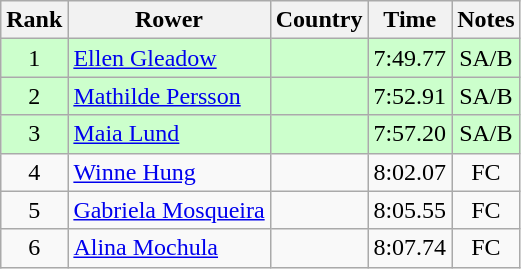<table class="wikitable" style="text-align:center">
<tr>
<th>Rank</th>
<th>Rower</th>
<th>Country</th>
<th>Time</th>
<th>Notes</th>
</tr>
<tr bgcolor=ccffcc>
<td>1</td>
<td align="left"><a href='#'>Ellen Gleadow</a></td>
<td align="left"></td>
<td>7:49.77</td>
<td>SA/B</td>
</tr>
<tr bgcolor=ccffcc>
<td>2</td>
<td align="left"><a href='#'>Mathilde Persson</a></td>
<td align="left"></td>
<td>7:52.91</td>
<td>SA/B</td>
</tr>
<tr bgcolor=ccffcc>
<td>3</td>
<td align="left"><a href='#'>Maia Lund</a></td>
<td align="left"></td>
<td>7:57.20</td>
<td>SA/B</td>
</tr>
<tr>
<td>4</td>
<td align="left"><a href='#'>Winne Hung</a></td>
<td align="left"></td>
<td>8:02.07</td>
<td>FC</td>
</tr>
<tr>
<td>5</td>
<td align="left"><a href='#'>Gabriela Mosqueira</a></td>
<td align="left"></td>
<td>8:05.55</td>
<td>FC</td>
</tr>
<tr>
<td>6</td>
<td align="left"><a href='#'>Alina Mochula</a></td>
<td align="left"></td>
<td>8:07.74</td>
<td>FC</td>
</tr>
</table>
